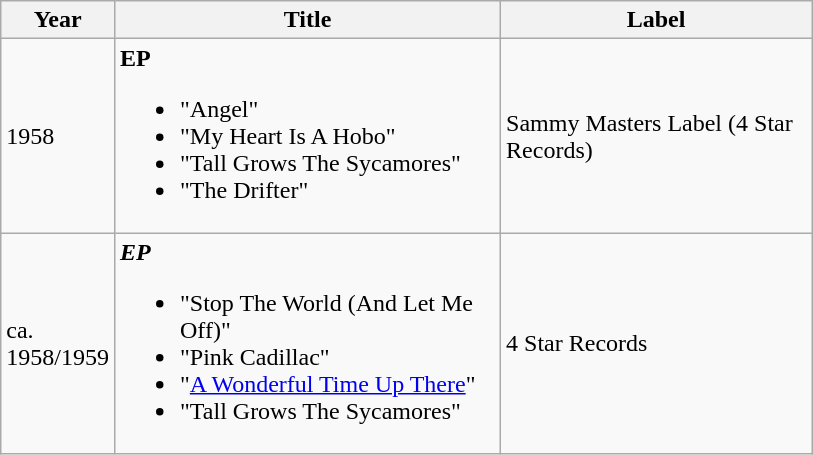<table class="wikitable">
<tr>
<th width="25">Year</th>
<th width="250">Title</th>
<th width="200">Label</th>
</tr>
<tr>
<td>1958</td>
<td><strong>EP</strong><br><ul><li>"Angel"</li><li>"My Heart Is A Hobo"</li><li>"Tall Grows The Sycamores"</li><li>"The Drifter"</li></ul></td>
<td>Sammy Masters Label (4 Star Records)</td>
</tr>
<tr>
<td>ca. 1958/1959</td>
<td><strong><em>EP</em></strong><br><ul><li>"Stop The World (And Let Me Off)"</li><li>"Pink Cadillac"</li><li>"<a href='#'>A Wonderful Time Up There</a>"</li><li>"Tall Grows The Sycamores"</li></ul></td>
<td>4 Star Records</td>
</tr>
</table>
